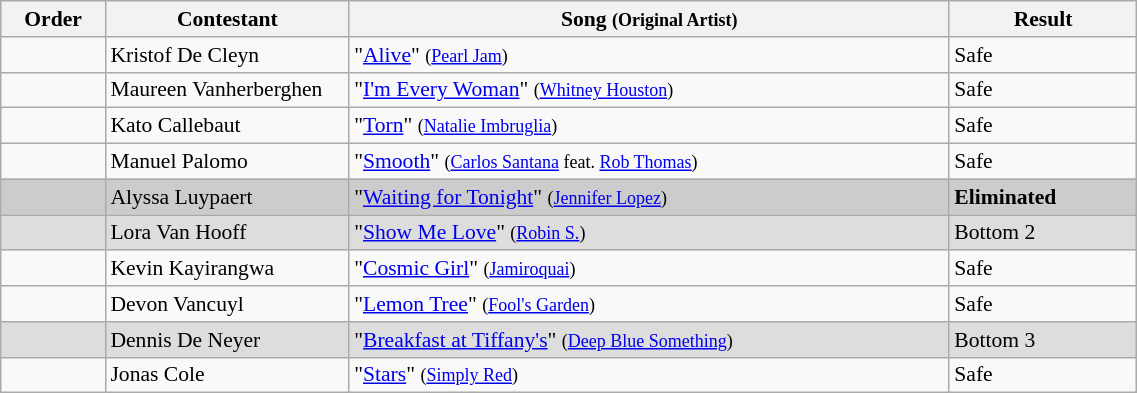<table class="wikitable" style="font-size:90%; width:60%; text-align: left;">
<tr>
<th width="05%">Order</th>
<th width="13%">Contestant</th>
<th width="32%">Song <small>(Original Artist)</small></th>
<th width="10%">Result</th>
</tr>
<tr>
<td></td>
<td>Kristof De Cleyn</td>
<td>"<a href='#'>Alive</a>" <small>(<a href='#'>Pearl Jam</a>)</small></td>
<td>Safe</td>
</tr>
<tr>
<td></td>
<td>Maureen Vanherberghen</td>
<td>"<a href='#'>I'm Every Woman</a>" <small>(<a href='#'>Whitney Houston</a>)</small></td>
<td>Safe</td>
</tr>
<tr>
<td></td>
<td>Kato Callebaut</td>
<td>"<a href='#'>Torn</a>" <small>(<a href='#'>Natalie Imbruglia</a>)</small></td>
<td>Safe</td>
</tr>
<tr>
<td></td>
<td>Manuel Palomo</td>
<td>"<a href='#'>Smooth</a>" <small>(<a href='#'>Carlos Santana</a> feat. <a href='#'>Rob Thomas</a>)</small></td>
<td>Safe</td>
</tr>
<tr>
<td bgcolor="CCCCCC"></td>
<td bgcolor="CCCCCC">Alyssa Luypaert</td>
<td bgcolor="CCCCCC">"<a href='#'>Waiting for Tonight</a>" <small>(<a href='#'>Jennifer Lopez</a>)</small></td>
<td bgcolor="CCCCCC"><strong>Eliminated</strong></td>
</tr>
<tr>
<td bgcolor="DDDDDD"></td>
<td bgcolor="DDDDDD">Lora Van Hooff</td>
<td bgcolor="DDDDDD">"<a href='#'>Show Me Love</a>" <small>(<a href='#'>Robin S.</a>)</small></td>
<td bgcolor="DDDDDD">Bottom 2</td>
</tr>
<tr>
<td></td>
<td>Kevin Kayirangwa</td>
<td>"<a href='#'>Cosmic Girl</a>" <small>(<a href='#'>Jamiroquai</a>)</small></td>
<td>Safe</td>
</tr>
<tr>
<td></td>
<td>Devon Vancuyl</td>
<td>"<a href='#'>Lemon Tree</a>" <small>(<a href='#'>Fool's Garden</a>)</small></td>
<td>Safe</td>
</tr>
<tr>
<td bgcolor="DDDDDD"></td>
<td bgcolor="DDDDDD">Dennis De Neyer</td>
<td bgcolor="DDDDDD">"<a href='#'>Breakfast at Tiffany's</a>" <small>(<a href='#'>Deep Blue Something</a>)</small></td>
<td bgcolor="DDDDDD">Bottom 3</td>
</tr>
<tr>
<td></td>
<td>Jonas Cole</td>
<td>"<a href='#'>Stars</a>" <small>(<a href='#'>Simply Red</a>)</small></td>
<td>Safe</td>
</tr>
</table>
